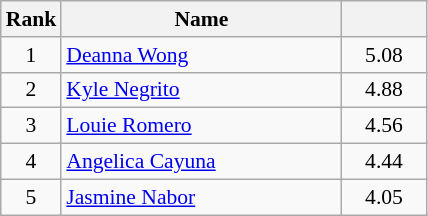<table class="wikitable" style="font-size:90%">
<tr>
<th width=30>Rank</th>
<th width=180>Name</th>
<th width=50></th>
</tr>
<tr>
<td style="text-align:center">1</td>
<td><a href='#'>Deanna Wong</a></td>
<td style="text-align:center">5.08</td>
</tr>
<tr>
<td style="text-align:center">2</td>
<td><a href='#'>Kyle Negrito</a></td>
<td style="text-align:center">4.88</td>
</tr>
<tr>
<td style="text-align:center">3</td>
<td><a href='#'>Louie Romero</a></td>
<td style="text-align:center">4.56</td>
</tr>
<tr>
<td style="text-align:center">4</td>
<td><a href='#'>Angelica Cayuna</a></td>
<td style="text-align:center">4.44</td>
</tr>
<tr>
<td style="text-align:center">5</td>
<td><a href='#'>Jasmine Nabor</a></td>
<td style="text-align:center">4.05</td>
</tr>
</table>
